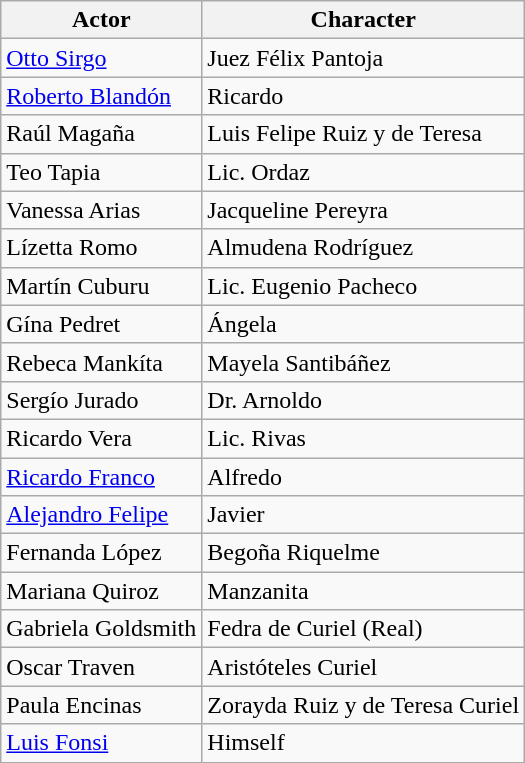<table class="wikitable">
<tr>
<th>Actor</th>
<th>Character</th>
</tr>
<tr>
<td><a href='#'>Otto Sirgo</a></td>
<td>Juez Félix Pantoja</td>
</tr>
<tr>
<td><a href='#'>Roberto Blandón</a></td>
<td>Ricardo</td>
</tr>
<tr>
<td>Raúl Magaña</td>
<td>Luis Felipe Ruiz y de Teresa</td>
</tr>
<tr>
<td>Teo Tapia</td>
<td>Lic. Ordaz</td>
</tr>
<tr>
<td>Vanessa Arias</td>
<td>Jacqueline Pereyra</td>
</tr>
<tr>
<td>Lízetta Romo</td>
<td>Almudena Rodríguez</td>
</tr>
<tr>
<td>Martín Cuburu</td>
<td>Lic. Eugenio Pacheco</td>
</tr>
<tr>
<td>Gína Pedret</td>
<td>Ángela</td>
</tr>
<tr>
<td>Rebeca Mankíta</td>
<td>Mayela Santibáñez</td>
</tr>
<tr>
<td>Sergío Jurado</td>
<td>Dr. Arnoldo</td>
</tr>
<tr>
<td>Ricardo Vera</td>
<td>Lic. Rivas</td>
</tr>
<tr>
<td><a href='#'>Ricardo Franco</a></td>
<td>Alfredo</td>
</tr>
<tr>
<td><a href='#'>Alejandro Felipe</a></td>
<td>Javier</td>
</tr>
<tr>
<td>Fernanda López</td>
<td>Begoña Riquelme</td>
</tr>
<tr>
<td>Mariana Quiroz</td>
<td>Manzanita</td>
</tr>
<tr>
<td>Gabriela Goldsmith</td>
<td>Fedra de Curiel (Real)</td>
</tr>
<tr>
<td>Oscar Traven</td>
<td>Aristóteles Curiel</td>
</tr>
<tr>
<td>Paula Encinas</td>
<td>Zorayda Ruiz y de Teresa Curiel</td>
</tr>
<tr>
<td><a href='#'>Luis Fonsi</a></td>
<td>Himself </td>
</tr>
<tr>
</tr>
</table>
